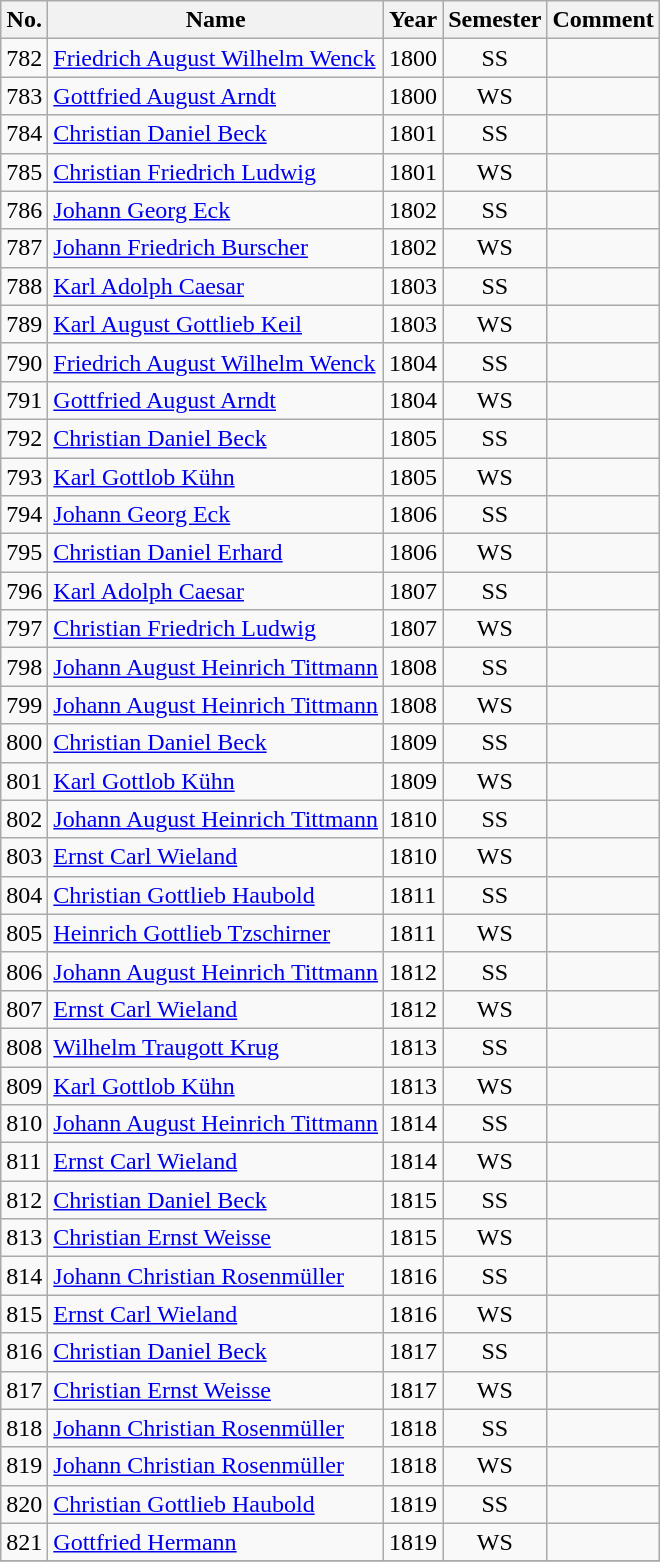<table class="wikitable">
<tr>
<th bgcolor="silver">No.</th>
<th bgcolor="silver">Name</th>
<th bgcolor="silver">Year</th>
<th bgcolor="silver">Semester</th>
<th bgcolor="silver">Comment</th>
</tr>
<tr>
<td>782</td>
<td><a href='#'>Friedrich August Wilhelm Wenck</a></td>
<td>1800</td>
<td align="center">SS</td>
<td></td>
</tr>
<tr>
<td>783</td>
<td><a href='#'>Gottfried August Arndt</a></td>
<td>1800</td>
<td align="center">WS</td>
<td></td>
</tr>
<tr>
<td>784</td>
<td><a href='#'>Christian Daniel Beck</a></td>
<td>1801</td>
<td align="center">SS</td>
<td></td>
</tr>
<tr>
<td>785</td>
<td><a href='#'>Christian Friedrich Ludwig</a></td>
<td>1801</td>
<td align="center">WS</td>
<td></td>
</tr>
<tr>
<td>786</td>
<td><a href='#'>Johann Georg Eck</a></td>
<td>1802</td>
<td align="center">SS</td>
<td></td>
</tr>
<tr>
<td>787</td>
<td><a href='#'>Johann Friedrich Burscher</a></td>
<td>1802</td>
<td align="center">WS</td>
<td></td>
</tr>
<tr>
<td>788</td>
<td><a href='#'>Karl Adolph Caesar</a></td>
<td>1803</td>
<td align="center">SS</td>
<td></td>
</tr>
<tr>
<td>789</td>
<td><a href='#'>Karl August Gottlieb Keil</a></td>
<td>1803</td>
<td align="center">WS</td>
<td></td>
</tr>
<tr>
<td>790</td>
<td><a href='#'>Friedrich August Wilhelm Wenck</a></td>
<td>1804</td>
<td align="center">SS</td>
<td></td>
</tr>
<tr>
<td>791</td>
<td><a href='#'>Gottfried August Arndt</a></td>
<td>1804</td>
<td align="center">WS</td>
<td></td>
</tr>
<tr>
<td>792</td>
<td><a href='#'>Christian Daniel Beck</a></td>
<td>1805</td>
<td align="center">SS</td>
<td></td>
</tr>
<tr>
<td>793</td>
<td><a href='#'>Karl Gottlob Kühn</a></td>
<td>1805</td>
<td align="center">WS</td>
<td></td>
</tr>
<tr>
<td>794</td>
<td><a href='#'>Johann Georg Eck</a></td>
<td>1806</td>
<td align="center">SS</td>
<td></td>
</tr>
<tr>
<td>795</td>
<td><a href='#'>Christian Daniel Erhard</a></td>
<td>1806</td>
<td align="center">WS</td>
<td></td>
</tr>
<tr>
<td>796</td>
<td><a href='#'>Karl Adolph Caesar</a></td>
<td>1807</td>
<td align="center">SS</td>
<td></td>
</tr>
<tr>
<td>797</td>
<td><a href='#'>Christian Friedrich Ludwig</a></td>
<td>1807</td>
<td align="center">WS</td>
<td></td>
</tr>
<tr>
<td>798</td>
<td><a href='#'>Johann August Heinrich Tittmann</a></td>
<td>1808</td>
<td align="center">SS</td>
<td></td>
</tr>
<tr>
<td>799</td>
<td><a href='#'>Johann August Heinrich Tittmann</a></td>
<td>1808</td>
<td align="center">WS</td>
<td></td>
</tr>
<tr>
<td>800</td>
<td><a href='#'>Christian Daniel Beck</a></td>
<td>1809</td>
<td align="center">SS</td>
<td></td>
</tr>
<tr>
<td>801</td>
<td><a href='#'>Karl Gottlob Kühn</a></td>
<td>1809</td>
<td align="center">WS</td>
<td></td>
</tr>
<tr>
<td>802</td>
<td><a href='#'>Johann August Heinrich Tittmann</a></td>
<td>1810</td>
<td align="center">SS</td>
<td></td>
</tr>
<tr>
<td>803</td>
<td><a href='#'>Ernst Carl Wieland</a></td>
<td>1810</td>
<td align="center">WS</td>
<td></td>
</tr>
<tr>
<td>804</td>
<td><a href='#'>Christian Gottlieb Haubold</a></td>
<td>1811</td>
<td align="center">SS</td>
<td></td>
</tr>
<tr>
<td>805</td>
<td><a href='#'>Heinrich Gottlieb Tzschirner</a></td>
<td>1811</td>
<td align="center">WS</td>
<td></td>
</tr>
<tr>
<td>806</td>
<td><a href='#'>Johann August Heinrich Tittmann</a></td>
<td>1812</td>
<td align="center">SS</td>
<td></td>
</tr>
<tr>
<td>807</td>
<td><a href='#'>Ernst Carl Wieland</a></td>
<td>1812</td>
<td align="center">WS</td>
<td></td>
</tr>
<tr>
<td>808</td>
<td><a href='#'>Wilhelm Traugott Krug</a></td>
<td>1813</td>
<td align="center">SS</td>
<td></td>
</tr>
<tr>
<td>809</td>
<td><a href='#'>Karl Gottlob Kühn</a></td>
<td>1813</td>
<td align="center">WS</td>
<td></td>
</tr>
<tr>
<td>810</td>
<td><a href='#'>Johann August Heinrich Tittmann</a></td>
<td>1814</td>
<td align="center">SS</td>
<td></td>
</tr>
<tr>
<td>811</td>
<td><a href='#'>Ernst Carl Wieland</a></td>
<td>1814</td>
<td align="center">WS</td>
<td></td>
</tr>
<tr>
<td>812</td>
<td><a href='#'>Christian Daniel Beck</a></td>
<td>1815</td>
<td align="center">SS</td>
<td></td>
</tr>
<tr>
<td>813</td>
<td><a href='#'>Christian Ernst Weisse</a></td>
<td>1815</td>
<td align="center">WS</td>
<td></td>
</tr>
<tr>
<td>814</td>
<td><a href='#'>Johann Christian Rosenmüller</a></td>
<td>1816</td>
<td align="center">SS</td>
<td></td>
</tr>
<tr>
<td>815</td>
<td><a href='#'>Ernst Carl Wieland</a></td>
<td>1816</td>
<td align="center">WS</td>
<td></td>
</tr>
<tr>
<td>816</td>
<td><a href='#'>Christian Daniel Beck</a></td>
<td>1817</td>
<td align="center">SS</td>
<td></td>
</tr>
<tr>
<td>817</td>
<td><a href='#'>Christian Ernst Weisse</a></td>
<td>1817</td>
<td align="center">WS</td>
<td></td>
</tr>
<tr>
<td>818</td>
<td><a href='#'>Johann Christian Rosenmüller</a></td>
<td>1818</td>
<td align="center">SS</td>
<td></td>
</tr>
<tr>
<td>819</td>
<td><a href='#'>Johann Christian Rosenmüller</a></td>
<td>1818</td>
<td align="center">WS</td>
<td></td>
</tr>
<tr>
<td>820</td>
<td><a href='#'>Christian Gottlieb Haubold</a></td>
<td>1819</td>
<td align="center">SS</td>
<td></td>
</tr>
<tr>
<td>821</td>
<td><a href='#'>Gottfried Hermann</a></td>
<td>1819</td>
<td align="center">WS</td>
<td></td>
</tr>
<tr>
</tr>
</table>
